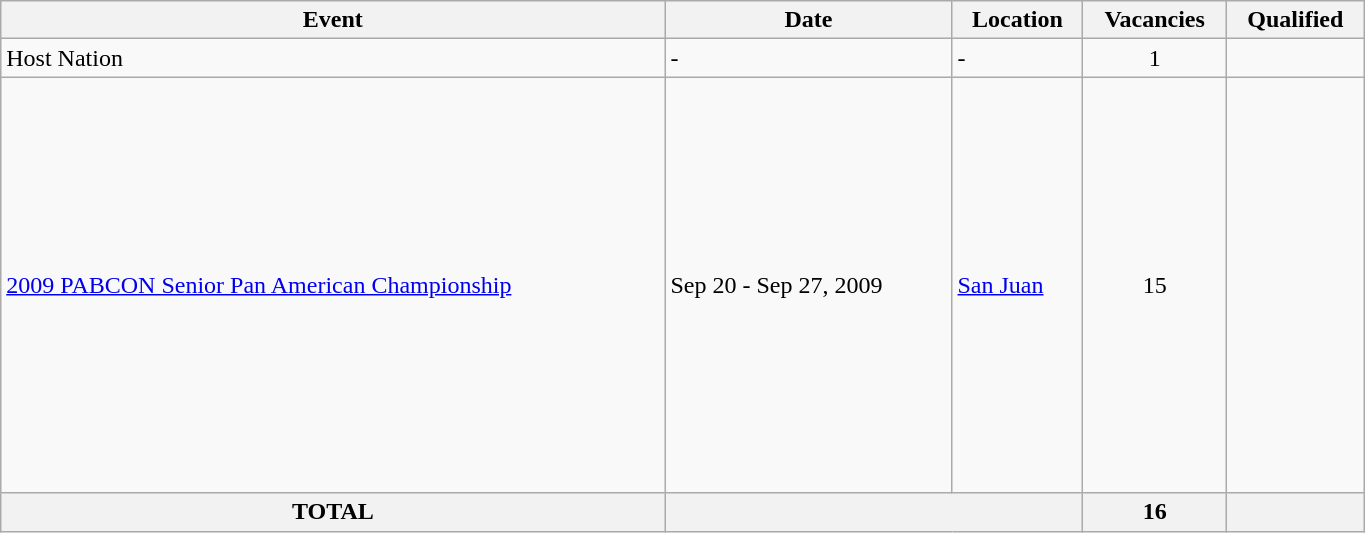<table class="wikitable" width=910>
<tr>
<th>Event</th>
<th>Date</th>
<th>Location</th>
<th>Vacancies</th>
<th>Qualified</th>
</tr>
<tr>
<td>Host Nation</td>
<td>-</td>
<td>-</td>
<td align=center>1</td>
<td></td>
</tr>
<tr>
<td><a href='#'>2009 PABCON Senior Pan American Championship</a></td>
<td>Sep 20 - Sep 27, 2009</td>
<td> <a href='#'>San Juan</a></td>
<td align=center>15</td>
<td><br><br> <br><br><br><br><br><br><br> <br><br><s></s><br><br><br><br></td>
</tr>
<tr>
<th>TOTAL</th>
<th colspan="2"></th>
<th>16</th>
<th></th>
</tr>
</table>
